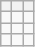<table class="wikitable">
<tr>
<th></th>
<th></th>
<th></th>
</tr>
<tr>
<td></td>
<td></td>
<td></td>
</tr>
<tr>
<td></td>
<td></td>
<td></td>
</tr>
<tr>
<td></td>
<td></td>
<td></td>
</tr>
</table>
